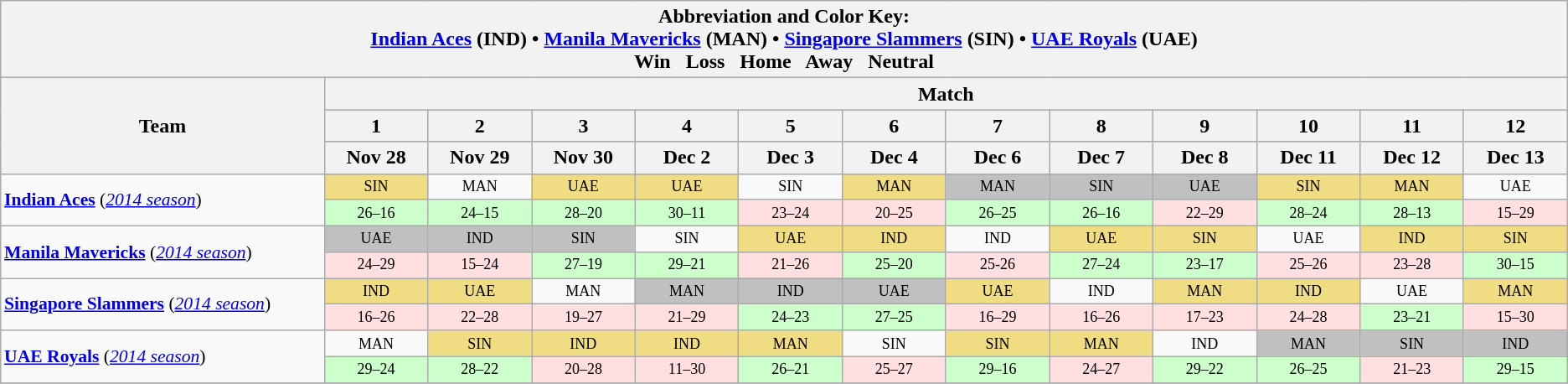<table class="wikitable" style="text-align:center;width=100%">
<tr>
<th colspan="13">Abbreviation and Color Key:<br><a href='#'>Indian Aces</a> (IND) • <a href='#'>Manila Mavericks</a> (MAN) • <a href='#'>Singapore Slammers</a> (SIN) • <a href='#'>UAE Royals</a> (UAE)<br><span>Win</span>    <span>Loss</span>    <span>Home</span>    <span>Away</span>    <span>Neutral</span></th>
</tr>
<tr>
<th width="10%" rowspan="3">Team</th>
<th width="90%" colspan="12">Match</th>
</tr>
<tr style="background-color:#CCCCCC; font-size: 100%">
<th width="3.2%">1</th>
<th width="3.2%">2</th>
<th width="3.2%">3</th>
<th width="3.2%">4</th>
<th width="3.2%">5</th>
<th width="3.2%">6</th>
<th width="3.2%">7</th>
<th width="3.2%">8</th>
<th width="3.2%">9</th>
<th width="3.2%">10</th>
<th width="3.2%">11</th>
<th width="3.2%">12</th>
</tr>
<tr style="background-color:#CCCCCC; font-size: 100%">
<th width="3.2%">Nov 28</th>
<th width="3.2%">Nov 29</th>
<th width="3.2%">Nov 30</th>
<th width="3.2%">Dec 2</th>
<th width="3.2%">Dec 3</th>
<th width="3.2%">Dec 4</th>
<th width="3.2%">Dec 6</th>
<th width="3.2%">Dec 7</th>
<th width="3.2%">Dec 8</th>
<th width="3.2%">Dec 11</th>
<th width="3.2%">Dec 12</th>
<th width="3.2%">Dec 13<br></th>
</tr>
<tr style="font-size: 75%">
<td rowspan="2" style="text-align:left;"><big> <strong><a href='#'>Indian Aces</a></strong> (<em><a href='#'>2014 season</a></em>)</big></td>
<td bgcolor=#F0DC82>SIN</td>
<td>MAN</td>
<td bgcolor=#F0DC82>UAE</td>
<td bgcolor=#F0DC82>UAE</td>
<td>SIN</td>
<td bgcolor=#F0DC82>MAN</td>
<td bgcolor=#C0C0C0>MAN</td>
<td bgcolor=#C0C0C0>SIN</td>
<td bgcolor=#C0C0C0>UAE</td>
<td bgcolor=#F0DC82>SIN</td>
<td bgcolor=#F0DC82>MAN</td>
<td>UAE</td>
</tr>
<tr style="font-size: 75%">
<td bgcolor=#CCFFCC>26–16</td>
<td bgcolor=#CCFFCC>24–15</td>
<td bgcolor=#CCFFCC>28–20</td>
<td bgcolor=#CCFFCC>30–11</td>
<td bgcolor=#FFDFDF>23–24</td>
<td bgcolor=#FFDFDF>20–25</td>
<td bgcolor=#CCFFCC>26–25</td>
<td bgcolor=#CCFFCC>26–16</td>
<td bgcolor=#FFDFDF>22–29</td>
<td bgcolor=#CCFFCC>28–24</td>
<td bgcolor=#CCFFCC>28–13</td>
<td bgcolor=#FFDFDF>15–29</td>
</tr>
<tr style="font-size: 75%">
<td rowspan="2" style="text-align:left;"><big> <strong><a href='#'>Manila Mavericks</a></strong> (<em><a href='#'>2014 season</a></em>)</big></td>
<td bgcolor=#C0C0C0>UAE</td>
<td bgcolor=#C0C0C0>IND</td>
<td bgcolor=#C0C0C0>SIN</td>
<td>SIN</td>
<td bgcolor=#F0DC82>UAE</td>
<td bgcolor=#F0DC82>IND</td>
<td>IND</td>
<td bgcolor=#F0DC82>UAE</td>
<td bgcolor=#F0DC82>SIN</td>
<td>UAE</td>
<td bgcolor=#F0DC82>IND</td>
<td bgcolor=#F0DC82>SIN</td>
</tr>
<tr style="font-size: 75%">
<td bgcolor=#FFDFDF>24–29</td>
<td bgcolor=#FFDFDF>15–24</td>
<td bgcolor=#CCFFCC>27–19</td>
<td bgcolor=#CCFFCC>29–21</td>
<td bgcolor=#FFDFDF>21–26</td>
<td bgcolor=#CCFFCC>25–20</td>
<td bgcolor=#FFDFDF>25-26</td>
<td bgcolor=#CCFFCC>27–24</td>
<td bgcolor=#CCFFCC>23–17</td>
<td bgcolor=#FFDFDF>25–26</td>
<td bgcolor=#FFDFDF>23–28</td>
<td bgcolor=#CCFFCC>30–15</td>
</tr>
<tr style="font-size: 75%">
<td rowspan="2" style="text-align:left;"><big> <strong><a href='#'>Singapore Slammers</a></strong> (<em><a href='#'>2014 season</a></em>)</big></td>
<td bgcolor=#F0DC82>IND</td>
<td bgcolor=#F0DC82>UAE</td>
<td>MAN</td>
<td bgcolor=#C0C0C0>MAN</td>
<td bgcolor=#C0C0C0>IND</td>
<td bgcolor=#C0C0C0>UAE</td>
<td bgcolor=#F0DC82>UAE</td>
<td>IND</td>
<td bgcolor=#F0DC82>MAN</td>
<td bgcolor=#F0DC82>IND</td>
<td>UAE</td>
<td bgcolor=#F0DC82>MAN</td>
</tr>
<tr style="font-size: 75%">
<td bgcolor=#FFDFDF>16–26</td>
<td bgcolor=#FFDFDF>22–28</td>
<td bgcolor=#FFDFDF>19–27</td>
<td bgcolor=#FFDFDF>21–29</td>
<td bgcolor=#CCFFCC>24–23</td>
<td bgcolor=#CCFFCC>27–25</td>
<td bgcolor=#FFDFDF>16–29</td>
<td bgcolor=#FFDFDF>16–26</td>
<td bgcolor=#FFDFDF>17–23</td>
<td bgcolor=#FFDFDF>24–28</td>
<td bgcolor=#CCFFCC>23–21</td>
<td bgcolor=#FFDFDF>15–30</td>
</tr>
<tr style="font-size: 75%">
<td rowspan="2" style="text-align:left;"><big> <strong><a href='#'>UAE Royals</a></strong> (<em><a href='#'>2014 season</a></em>)</big></td>
<td>MAN</td>
<td bgcolor=#F0DC82>SIN</td>
<td bgcolor=#F0DC82>IND</td>
<td bgcolor=#F0DC82>IND</td>
<td bgcolor=#F0DC82>MAN</td>
<td>SIN</td>
<td bgcolor=#F0DC82>SIN</td>
<td bgcolor=#F0DC82>MAN</td>
<td>IND</td>
<td bgcolor=#C0C0C0>MAN</td>
<td bgcolor=#C0C0C0>SIN</td>
<td bgcolor=#C0C0C0>IND</td>
</tr>
<tr style="font-size: 75%">
<td bgcolor=#CCFFCC>29–24</td>
<td bgcolor=#CCFFCC>28–22</td>
<td bgcolor=#FFDFDF>20–28</td>
<td bgcolor=#FFDFDF>11–30</td>
<td bgcolor=#CCFFCC>26–21</td>
<td bgcolor=#FFDFDF>25–27</td>
<td bgcolor=#CCFFCC>29–16</td>
<td bgcolor=#FFDFDF>24–27</td>
<td bgcolor=#CCFFCC>29–22</td>
<td bgcolor=#CCFFCC>26–25</td>
<td bgcolor=#FFDFDF>21–23</td>
<td bgcolor=#CCFFCC>29–15</td>
</tr>
<tr style="font-size: 75%">
</tr>
</table>
